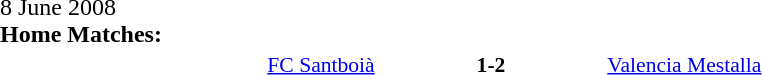<table width=100% cellspacing=1>
<tr>
<th width=20%></th>
<th width=12%></th>
<th width=20%></th>
<th></th>
</tr>
<tr>
<td>8 June 2008<br><strong>Home Matches:</strong></td>
</tr>
<tr style=font-size:90%>
<td align=right><a href='#'>FC Santboià</a></td>
<td align=center><strong>1-2</strong></td>
<td><a href='#'>Valencia Mestalla</a></td>
</tr>
</table>
